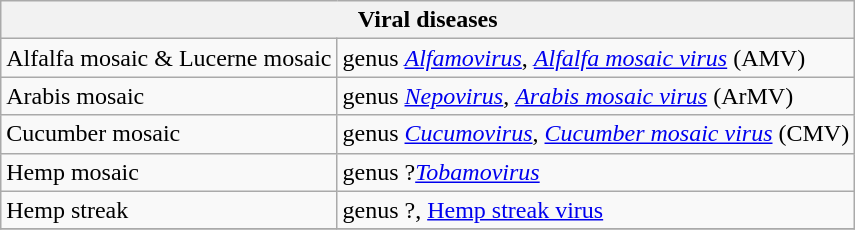<table class="wikitable" style="clear">
<tr>
<th colspan=2><strong>Viral diseases</strong><br></th>
</tr>
<tr>
<td>Alfalfa mosaic & Lucerne mosaic</td>
<td>genus <em><a href='#'>Alfamovirus</a></em>, <em><a href='#'>Alfalfa mosaic virus</a></em> (AMV)</td>
</tr>
<tr>
<td>Arabis mosaic</td>
<td>genus <em><a href='#'>Nepovirus</a></em>, <em><a href='#'>Arabis mosaic virus</a></em> (ArMV)</td>
</tr>
<tr>
<td>Cucumber mosaic</td>
<td>genus <em><a href='#'>Cucumovirus</a></em>, <em><a href='#'>Cucumber mosaic virus</a></em> (CMV)</td>
</tr>
<tr>
<td>Hemp mosaic</td>
<td>genus ?<em><a href='#'>Tobamovirus</a></em></td>
</tr>
<tr>
<td>Hemp streak</td>
<td>genus ?, <a href='#'>Hemp streak virus</a></td>
</tr>
<tr>
</tr>
</table>
